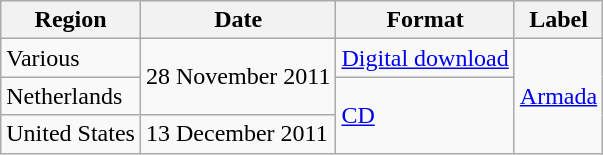<table class=wikitable>
<tr>
<th>Region</th>
<th>Date</th>
<th>Format</th>
<th>Label</th>
</tr>
<tr>
<td>Various</td>
<td rowspan="2">28 November 2011</td>
<td><a href='#'>Digital download</a></td>
<td rowspan="3"><a href='#'>Armada</a></td>
</tr>
<tr>
<td>Netherlands</td>
<td rowspan="2"><a href='#'>CD</a></td>
</tr>
<tr>
<td>United States</td>
<td>13 December 2011</td>
</tr>
</table>
